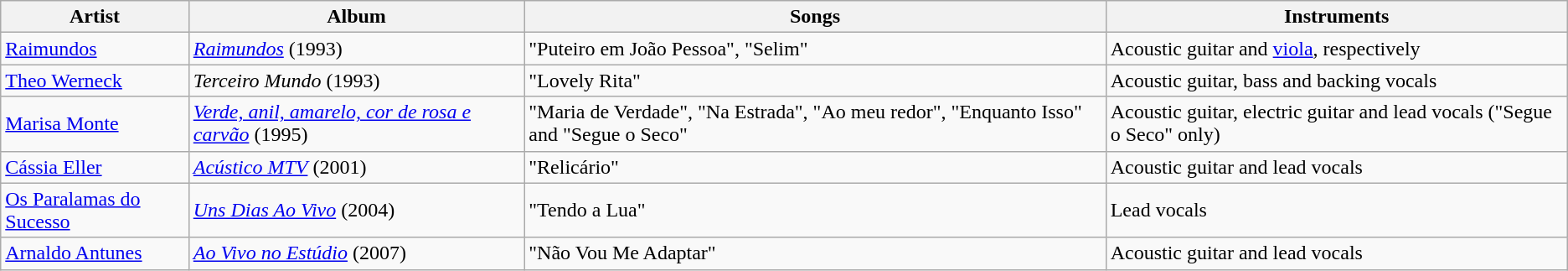<table class="wikitable sortable">
<tr>
<th>Artist</th>
<th>Album</th>
<th>Songs</th>
<th>Instruments</th>
</tr>
<tr>
<td><a href='#'>Raimundos</a></td>
<td><em><a href='#'>Raimundos</a></em> (1993)</td>
<td>"Puteiro em João Pessoa", "Selim"</td>
<td>Acoustic guitar and <a href='#'>viola</a>, respectively</td>
</tr>
<tr>
<td><a href='#'>Theo Werneck</a></td>
<td><em>Terceiro Mundo</em> (1993)</td>
<td>"Lovely Rita"</td>
<td>Acoustic guitar, bass and backing vocals</td>
</tr>
<tr>
<td><a href='#'>Marisa Monte</a></td>
<td><em><a href='#'>Verde, anil, amarelo, cor de rosa e carvão</a></em> (1995)</td>
<td>"Maria de Verdade", "Na Estrada", "Ao meu redor", "Enquanto Isso" and "Segue o Seco"</td>
<td>Acoustic guitar, electric guitar and lead vocals ("Segue o Seco" only)</td>
</tr>
<tr>
<td><a href='#'>Cássia Eller</a></td>
<td><em><a href='#'>Acústico MTV</a></em> (2001)</td>
<td>"Relicário"</td>
<td>Acoustic guitar and lead vocals</td>
</tr>
<tr>
<td><a href='#'>Os Paralamas do Sucesso</a></td>
<td><em><a href='#'>Uns Dias Ao Vivo</a></em> (2004)</td>
<td>"Tendo a Lua"</td>
<td>Lead vocals</td>
</tr>
<tr>
<td><a href='#'>Arnaldo Antunes</a></td>
<td><em><a href='#'>Ao Vivo no Estúdio</a></em> (2007)</td>
<td>"Não Vou Me Adaptar"</td>
<td>Acoustic guitar and lead vocals</td>
</tr>
</table>
